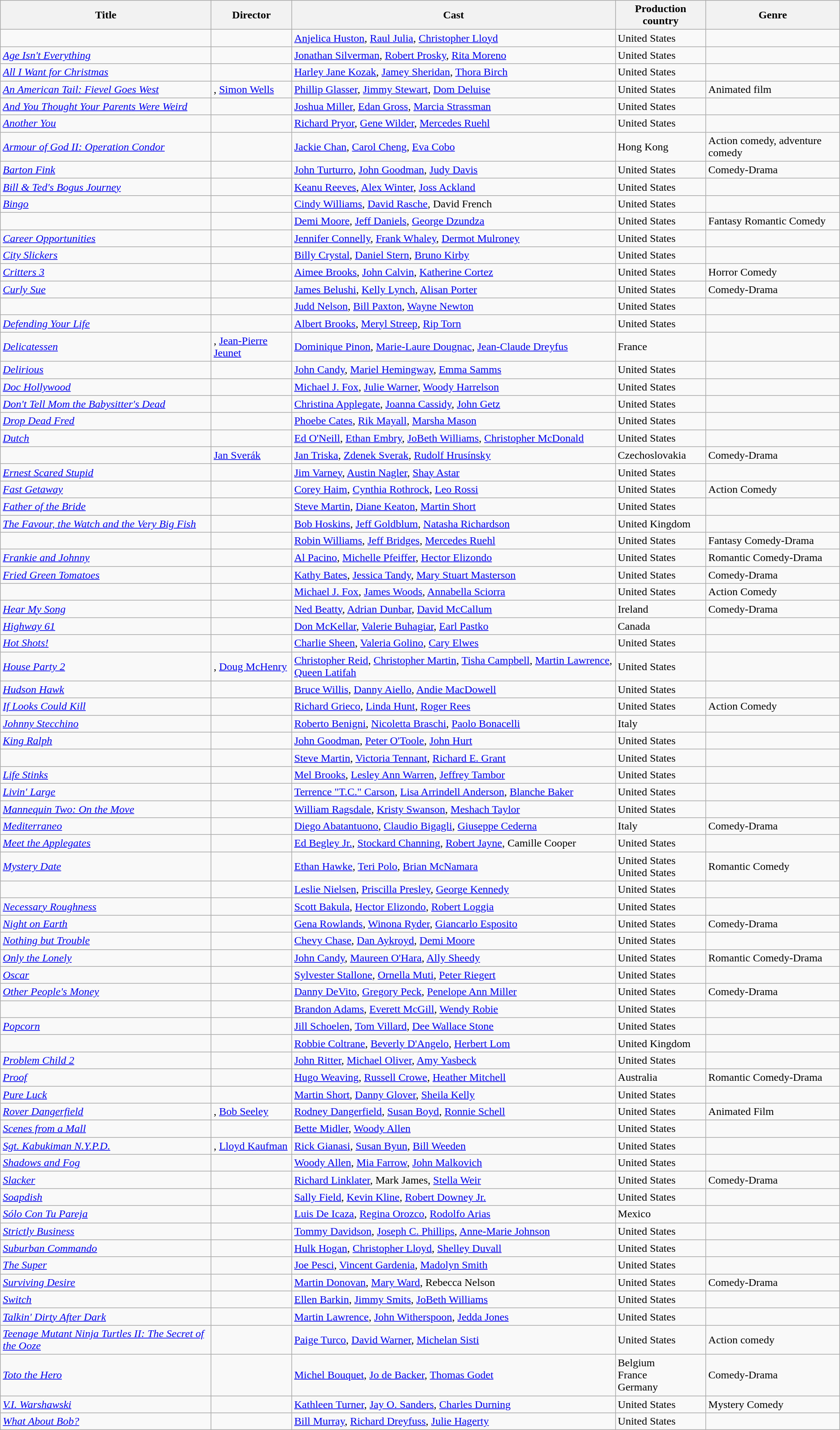<table class="wikitable sortable">
<tr>
<th scope="col">Title</th>
<th scope="col">Director</th>
<th scope="col" class="unsortable">Cast</th>
<th scope="col">Production country</th>
<th scope="col">Genre</th>
</tr>
<tr>
<td></td>
<td></td>
<td><a href='#'>Anjelica Huston</a>, <a href='#'>Raul Julia</a>, <a href='#'>Christopher Lloyd</a></td>
<td>United States</td>
<td></td>
</tr>
<tr>
<td><em><a href='#'>Age Isn't Everything</a></em></td>
<td></td>
<td><a href='#'>Jonathan Silverman</a>, <a href='#'>Robert Prosky</a>, <a href='#'>Rita Moreno</a></td>
<td>United States</td>
<td></td>
</tr>
<tr>
<td><em><a href='#'>All I Want for Christmas</a></em></td>
<td></td>
<td><a href='#'>Harley Jane Kozak</a>, <a href='#'>Jamey Sheridan</a>, <a href='#'>Thora Birch</a></td>
<td>United States</td>
<td></td>
</tr>
<tr>
<td><em><a href='#'>An American Tail: Fievel Goes West</a></em></td>
<td>, <a href='#'>Simon Wells</a></td>
<td><a href='#'>Phillip Glasser</a>, <a href='#'>Jimmy Stewart</a>, <a href='#'>Dom Deluise</a></td>
<td>United States</td>
<td>Animated film</td>
</tr>
<tr>
<td><em><a href='#'>And You Thought Your Parents Were Weird</a></em></td>
<td></td>
<td><a href='#'>Joshua Miller</a>, <a href='#'>Edan Gross</a>, <a href='#'>Marcia Strassman</a></td>
<td>United States</td>
<td></td>
</tr>
<tr>
<td><em><a href='#'>Another You</a></em></td>
<td></td>
<td><a href='#'>Richard Pryor</a>, <a href='#'>Gene Wilder</a>, <a href='#'>Mercedes Ruehl</a></td>
<td>United States</td>
<td></td>
</tr>
<tr>
<td><em><a href='#'>Armour of God II: Operation Condor</a></em></td>
<td></td>
<td><a href='#'>Jackie Chan</a>, <a href='#'>Carol Cheng</a>, <a href='#'>Eva Cobo</a></td>
<td>Hong Kong</td>
<td>Action comedy, adventure comedy</td>
</tr>
<tr>
<td><em><a href='#'>Barton Fink</a></em></td>
<td></td>
<td><a href='#'>John Turturro</a>, <a href='#'>John Goodman</a>, <a href='#'>Judy Davis</a></td>
<td>United States</td>
<td>Comedy-Drama</td>
</tr>
<tr>
<td><em><a href='#'>Bill & Ted's Bogus Journey</a></em></td>
<td></td>
<td><a href='#'>Keanu Reeves</a>, <a href='#'>Alex Winter</a>, <a href='#'>Joss Ackland</a></td>
<td>United States</td>
<td></td>
</tr>
<tr>
<td><em><a href='#'>Bingo</a></em></td>
<td></td>
<td><a href='#'>Cindy Williams</a>, <a href='#'>David Rasche</a>, David French</td>
<td>United States</td>
<td></td>
</tr>
<tr>
<td></td>
<td></td>
<td><a href='#'>Demi Moore</a>, <a href='#'>Jeff Daniels</a>, <a href='#'>George Dzundza</a></td>
<td>United States</td>
<td>Fantasy Romantic Comedy</td>
</tr>
<tr>
<td><em><a href='#'>Career Opportunities</a></em></td>
<td></td>
<td><a href='#'>Jennifer Connelly</a>, <a href='#'>Frank Whaley</a>, <a href='#'>Dermot Mulroney</a></td>
<td>United States</td>
<td></td>
</tr>
<tr>
<td><em><a href='#'>City Slickers</a></em></td>
<td></td>
<td><a href='#'>Billy Crystal</a>, <a href='#'>Daniel Stern</a>, <a href='#'>Bruno Kirby</a></td>
<td>United States</td>
<td></td>
</tr>
<tr>
<td><em><a href='#'>Critters 3</a></em></td>
<td></td>
<td><a href='#'>Aimee Brooks</a>, <a href='#'>John Calvin</a>, <a href='#'>Katherine Cortez</a></td>
<td>United States</td>
<td>Horror Comedy</td>
</tr>
<tr>
<td><em><a href='#'>Curly Sue</a></em></td>
<td></td>
<td><a href='#'>James Belushi</a>, <a href='#'>Kelly Lynch</a>, <a href='#'>Alisan Porter</a></td>
<td>United States</td>
<td>Comedy-Drama</td>
</tr>
<tr>
<td></td>
<td></td>
<td><a href='#'>Judd Nelson</a>, <a href='#'>Bill Paxton</a>, <a href='#'>Wayne Newton</a></td>
<td>United States</td>
<td></td>
</tr>
<tr>
<td><em><a href='#'>Defending Your Life</a></em></td>
<td></td>
<td><a href='#'>Albert Brooks</a>, <a href='#'>Meryl Streep</a>, <a href='#'>Rip Torn</a></td>
<td>United States</td>
<td></td>
</tr>
<tr>
<td><em><a href='#'>Delicatessen</a></em></td>
<td>, <a href='#'>Jean-Pierre Jeunet</a></td>
<td><a href='#'>Dominique Pinon</a>, <a href='#'>Marie-Laure Dougnac</a>, <a href='#'>Jean-Claude Dreyfus</a></td>
<td>France</td>
<td></td>
</tr>
<tr>
<td><em><a href='#'>Delirious</a></em></td>
<td></td>
<td><a href='#'>John Candy</a>, <a href='#'>Mariel Hemingway</a>, <a href='#'>Emma Samms</a></td>
<td>United States</td>
<td></td>
</tr>
<tr>
<td><em><a href='#'>Doc Hollywood</a></em></td>
<td></td>
<td><a href='#'>Michael J. Fox</a>, <a href='#'>Julie Warner</a>, <a href='#'>Woody Harrelson</a></td>
<td>United States</td>
<td></td>
</tr>
<tr>
<td><em><a href='#'>Don't Tell Mom the Babysitter's Dead</a></em></td>
<td></td>
<td><a href='#'>Christina Applegate</a>, <a href='#'>Joanna Cassidy</a>, <a href='#'>John Getz</a></td>
<td>United States</td>
<td></td>
</tr>
<tr>
<td><em><a href='#'>Drop Dead Fred</a></em></td>
<td></td>
<td><a href='#'>Phoebe Cates</a>, <a href='#'>Rik Mayall</a>, <a href='#'>Marsha Mason</a></td>
<td>United States</td>
<td></td>
</tr>
<tr>
<td><em><a href='#'>Dutch</a></em></td>
<td></td>
<td><a href='#'>Ed O'Neill</a>, <a href='#'>Ethan Embry</a>, <a href='#'>JoBeth Williams</a>, <a href='#'>Christopher McDonald</a></td>
<td>United States</td>
<td></td>
</tr>
<tr>
<td></td>
<td><a href='#'>Jan Sverák</a></td>
<td><a href='#'>Jan Triska</a>, <a href='#'>Zdenek Sverak</a>, <a href='#'>Rudolf Hrusínsky</a></td>
<td>Czechoslovakia</td>
<td>Comedy-Drama</td>
</tr>
<tr>
<td><em><a href='#'>Ernest Scared Stupid</a></em></td>
<td></td>
<td><a href='#'>Jim Varney</a>, <a href='#'>Austin Nagler</a>, <a href='#'>Shay Astar</a></td>
<td>United States</td>
<td></td>
</tr>
<tr>
<td><em><a href='#'>Fast Getaway</a></em></td>
<td></td>
<td><a href='#'>Corey Haim</a>, <a href='#'>Cynthia Rothrock</a>, <a href='#'>Leo Rossi</a></td>
<td>United States</td>
<td>Action Comedy</td>
</tr>
<tr>
<td><em><a href='#'>Father of the Bride</a></em></td>
<td></td>
<td><a href='#'>Steve Martin</a>, <a href='#'>Diane Keaton</a>, <a href='#'>Martin Short</a></td>
<td>United States</td>
<td></td>
</tr>
<tr>
<td><em><a href='#'>The Favour, the Watch and the Very Big Fish</a></em></td>
<td></td>
<td><a href='#'>Bob Hoskins</a>, <a href='#'>Jeff Goldblum</a>, <a href='#'>Natasha Richardson</a></td>
<td>United Kingdom</td>
<td></td>
</tr>
<tr>
<td></td>
<td></td>
<td><a href='#'>Robin Williams</a>, <a href='#'>Jeff Bridges</a>, <a href='#'>Mercedes Ruehl</a></td>
<td>United States</td>
<td>Fantasy Comedy-Drama</td>
</tr>
<tr>
<td><em><a href='#'>Frankie and Johnny</a></em></td>
<td></td>
<td><a href='#'>Al Pacino</a>, <a href='#'>Michelle Pfeiffer</a>, <a href='#'>Hector Elizondo</a></td>
<td>United States</td>
<td>Romantic Comedy-Drama</td>
</tr>
<tr>
<td><em><a href='#'>Fried Green Tomatoes</a></em></td>
<td></td>
<td><a href='#'>Kathy Bates</a>, <a href='#'>Jessica Tandy</a>, <a href='#'>Mary Stuart Masterson</a></td>
<td>United States</td>
<td>Comedy-Drama</td>
</tr>
<tr>
<td></td>
<td></td>
<td><a href='#'>Michael J. Fox</a>, <a href='#'>James Woods</a>, <a href='#'>Annabella Sciorra</a></td>
<td>United States</td>
<td>Action Comedy</td>
</tr>
<tr>
<td><em><a href='#'>Hear My Song</a></em></td>
<td></td>
<td><a href='#'>Ned Beatty</a>, <a href='#'>Adrian Dunbar</a>, <a href='#'>David McCallum</a></td>
<td>Ireland<br></td>
<td>Comedy-Drama</td>
</tr>
<tr>
<td><em><a href='#'>Highway 61</a></em></td>
<td></td>
<td><a href='#'>Don McKellar</a>, <a href='#'>Valerie Buhagiar</a>, <a href='#'>Earl Pastko</a></td>
<td>Canada</td>
<td></td>
</tr>
<tr>
<td><em><a href='#'>Hot Shots!</a></em></td>
<td></td>
<td><a href='#'>Charlie Sheen</a>, <a href='#'>Valeria Golino</a>, <a href='#'>Cary Elwes</a></td>
<td>United States</td>
<td></td>
</tr>
<tr>
<td><em><a href='#'>House Party 2</a></em></td>
<td>, <a href='#'>Doug McHenry</a></td>
<td><a href='#'>Christopher Reid</a>, <a href='#'>Christopher Martin</a>, <a href='#'>Tisha Campbell</a>, <a href='#'>Martin Lawrence</a>, <a href='#'>Queen Latifah</a></td>
<td>United States</td>
<td></td>
</tr>
<tr>
<td><em><a href='#'>Hudson Hawk</a></em></td>
<td></td>
<td><a href='#'>Bruce Willis</a>, <a href='#'>Danny Aiello</a>, <a href='#'>Andie MacDowell</a></td>
<td>United States</td>
<td></td>
</tr>
<tr>
<td><em><a href='#'>If Looks Could Kill</a></em></td>
<td></td>
<td><a href='#'>Richard Grieco</a>, <a href='#'>Linda Hunt</a>, <a href='#'>Roger Rees</a></td>
<td>United States</td>
<td>Action Comedy</td>
</tr>
<tr>
<td><em><a href='#'>Johnny Stecchino</a></em></td>
<td></td>
<td><a href='#'>Roberto Benigni</a>, <a href='#'>Nicoletta Braschi</a>, <a href='#'>Paolo Bonacelli</a></td>
<td>Italy</td>
<td></td>
</tr>
<tr>
<td><em><a href='#'>King Ralph</a></em></td>
<td></td>
<td><a href='#'>John Goodman</a>, <a href='#'>Peter O'Toole</a>, <a href='#'>John Hurt</a></td>
<td>United States</td>
<td></td>
</tr>
<tr>
<td></td>
<td></td>
<td><a href='#'>Steve Martin</a>, <a href='#'>Victoria Tennant</a>, <a href='#'>Richard E. Grant</a></td>
<td>United States</td>
<td></td>
</tr>
<tr>
<td><em><a href='#'>Life Stinks</a></em></td>
<td></td>
<td><a href='#'>Mel Brooks</a>, <a href='#'>Lesley Ann Warren</a>, <a href='#'>Jeffrey Tambor</a></td>
<td>United States</td>
<td></td>
</tr>
<tr>
<td><em><a href='#'>Livin' Large</a></em></td>
<td></td>
<td><a href='#'>Terrence "T.C." Carson</a>, <a href='#'>Lisa Arrindell Anderson</a>, <a href='#'>Blanche Baker</a></td>
<td>United States</td>
<td></td>
</tr>
<tr>
<td><em><a href='#'>Mannequin Two: On the Move</a></em></td>
<td></td>
<td><a href='#'>William Ragsdale</a>, <a href='#'>Kristy Swanson</a>, <a href='#'>Meshach Taylor</a></td>
<td>United States</td>
<td></td>
</tr>
<tr>
<td><em><a href='#'>Mediterraneo</a></em></td>
<td></td>
<td><a href='#'>Diego Abatantuono</a>, <a href='#'>Claudio Bigagli</a>, <a href='#'>Giuseppe Cederna</a></td>
<td>Italy</td>
<td>Comedy-Drama</td>
</tr>
<tr>
<td><em><a href='#'>Meet the Applegates</a></em></td>
<td></td>
<td><a href='#'>Ed Begley Jr.</a>, <a href='#'>Stockard Channing</a>, <a href='#'>Robert Jayne</a>, Camille Cooper</td>
<td>United States</td>
<td></td>
</tr>
<tr>
<td><em><a href='#'>Mystery Date</a></em></td>
<td></td>
<td><a href='#'>Ethan Hawke</a>, <a href='#'>Teri Polo</a>, <a href='#'>Brian McNamara</a></td>
<td>United States<br>United States</td>
<td>Romantic Comedy</td>
</tr>
<tr>
<td></td>
<td></td>
<td><a href='#'>Leslie Nielsen</a>, <a href='#'>Priscilla Presley</a>, <a href='#'>George Kennedy</a></td>
<td>United States</td>
<td></td>
</tr>
<tr>
<td><em><a href='#'>Necessary Roughness</a></em></td>
<td></td>
<td><a href='#'>Scott Bakula</a>, <a href='#'>Hector Elizondo</a>, <a href='#'>Robert Loggia</a></td>
<td>United States</td>
<td></td>
</tr>
<tr>
<td><em><a href='#'>Night on Earth</a></em></td>
<td></td>
<td><a href='#'>Gena Rowlands</a>, <a href='#'>Winona Ryder</a>, <a href='#'>Giancarlo Esposito</a></td>
<td>United States</td>
<td>Comedy-Drama</td>
</tr>
<tr>
<td><em><a href='#'>Nothing but Trouble</a></em></td>
<td></td>
<td><a href='#'>Chevy Chase</a>, <a href='#'>Dan Aykroyd</a>, <a href='#'>Demi Moore</a></td>
<td>United States</td>
<td></td>
</tr>
<tr>
<td><em><a href='#'>Only the Lonely</a></em></td>
<td></td>
<td><a href='#'>John Candy</a>, <a href='#'>Maureen O'Hara</a>, <a href='#'>Ally Sheedy</a></td>
<td>United States</td>
<td>Romantic Comedy-Drama</td>
</tr>
<tr>
<td><em><a href='#'>Oscar</a></em></td>
<td></td>
<td><a href='#'>Sylvester Stallone</a>, <a href='#'>Ornella Muti</a>, <a href='#'>Peter Riegert</a></td>
<td>United States</td>
<td></td>
</tr>
<tr>
<td><em><a href='#'>Other People's Money</a></em></td>
<td></td>
<td><a href='#'>Danny DeVito</a>, <a href='#'>Gregory Peck</a>, <a href='#'>Penelope Ann Miller</a></td>
<td>United States</td>
<td>Comedy-Drama</td>
</tr>
<tr>
<td></td>
<td></td>
<td><a href='#'>Brandon Adams</a>, <a href='#'>Everett McGill</a>, <a href='#'>Wendy Robie</a></td>
<td>United States</td>
<td></td>
</tr>
<tr>
<td><em><a href='#'>Popcorn</a></em></td>
<td></td>
<td><a href='#'>Jill Schoelen</a>, <a href='#'>Tom Villard</a>, <a href='#'>Dee Wallace Stone</a></td>
<td>United States</td>
<td></td>
</tr>
<tr>
<td></td>
<td></td>
<td><a href='#'>Robbie Coltrane</a>, <a href='#'>Beverly D'Angelo</a>, <a href='#'>Herbert Lom</a></td>
<td>United Kingdom</td>
<td></td>
</tr>
<tr>
<td><em><a href='#'>Problem Child 2</a></em></td>
<td></td>
<td><a href='#'>John Ritter</a>, <a href='#'>Michael Oliver</a>, <a href='#'>Amy Yasbeck</a></td>
<td>United States</td>
<td></td>
</tr>
<tr>
<td><em><a href='#'>Proof</a></em></td>
<td></td>
<td><a href='#'>Hugo Weaving</a>, <a href='#'>Russell Crowe</a>, <a href='#'>Heather Mitchell</a></td>
<td>Australia</td>
<td>Romantic Comedy-Drama</td>
</tr>
<tr>
<td><em><a href='#'>Pure Luck</a></em></td>
<td></td>
<td><a href='#'>Martin Short</a>, <a href='#'>Danny Glover</a>, <a href='#'>Sheila Kelly</a></td>
<td>United States</td>
<td></td>
</tr>
<tr>
<td><em><a href='#'>Rover Dangerfield</a></em></td>
<td>, <a href='#'>Bob Seeley</a></td>
<td><a href='#'>Rodney Dangerfield</a>, <a href='#'>Susan Boyd</a>, <a href='#'>Ronnie Schell</a></td>
<td>United States</td>
<td>Animated Film</td>
</tr>
<tr>
<td><em><a href='#'>Scenes from a Mall</a></em></td>
<td></td>
<td><a href='#'>Bette Midler</a>, <a href='#'>Woody Allen</a></td>
<td>United States</td>
<td></td>
</tr>
<tr>
<td><em><a href='#'>Sgt. Kabukiman N.Y.P.D.</a></em></td>
<td>, <a href='#'>Lloyd Kaufman</a></td>
<td><a href='#'>Rick Gianasi</a>, <a href='#'>Susan Byun</a>, <a href='#'>Bill Weeden</a></td>
<td>United States</td>
<td></td>
</tr>
<tr>
<td><em><a href='#'>Shadows and Fog</a></em></td>
<td></td>
<td><a href='#'>Woody Allen</a>, <a href='#'>Mia Farrow</a>, <a href='#'>John Malkovich</a></td>
<td>United States</td>
<td></td>
</tr>
<tr>
<td><em><a href='#'>Slacker</a></em></td>
<td></td>
<td><a href='#'>Richard Linklater</a>, Mark James, <a href='#'>Stella Weir</a></td>
<td>United States</td>
<td>Comedy-Drama</td>
</tr>
<tr>
<td><em><a href='#'>Soapdish</a></em></td>
<td></td>
<td><a href='#'>Sally Field</a>, <a href='#'>Kevin Kline</a>, <a href='#'>Robert Downey Jr.</a></td>
<td>United States</td>
<td></td>
</tr>
<tr>
<td><em><a href='#'>Sólo Con Tu Pareja</a></em></td>
<td></td>
<td><a href='#'>Luis De Icaza</a>, <a href='#'>Regina Orozco</a>, <a href='#'>Rodolfo Arias</a></td>
<td>Mexico</td>
<td></td>
</tr>
<tr>
<td><em><a href='#'>Strictly Business</a></em></td>
<td></td>
<td><a href='#'>Tommy Davidson</a>, <a href='#'>Joseph C. Phillips</a>, <a href='#'>Anne-Marie Johnson</a></td>
<td>United States</td>
<td></td>
</tr>
<tr>
<td><em><a href='#'>Suburban Commando</a></em></td>
<td></td>
<td><a href='#'>Hulk Hogan</a>, <a href='#'>Christopher Lloyd</a>, <a href='#'>Shelley Duvall</a></td>
<td>United States</td>
<td></td>
</tr>
<tr>
<td><em><a href='#'>The Super</a></em></td>
<td></td>
<td><a href='#'>Joe Pesci</a>, <a href='#'>Vincent Gardenia</a>, <a href='#'>Madolyn Smith</a></td>
<td>United States</td>
<td></td>
</tr>
<tr>
<td><em><a href='#'>Surviving Desire</a></em></td>
<td></td>
<td><a href='#'>Martin Donovan</a>, <a href='#'>Mary Ward</a>, Rebecca Nelson</td>
<td>United States</td>
<td>Comedy-Drama</td>
</tr>
<tr>
<td><em><a href='#'>Switch</a></em></td>
<td></td>
<td><a href='#'>Ellen Barkin</a>, <a href='#'>Jimmy Smits</a>, <a href='#'>JoBeth Williams</a></td>
<td>United States</td>
<td></td>
</tr>
<tr>
<td><em><a href='#'>Talkin' Dirty After Dark</a></em></td>
<td></td>
<td><a href='#'>Martin Lawrence</a>, <a href='#'>John Witherspoon</a>, <a href='#'>Jedda Jones</a></td>
<td>United States</td>
<td></td>
</tr>
<tr>
<td><em><a href='#'>Teenage Mutant Ninja Turtles II: The Secret of the Ooze</a></em></td>
<td></td>
<td><a href='#'>Paige Turco</a>, <a href='#'>David Warner</a>, <a href='#'>Michelan Sisti</a></td>
<td>United States</td>
<td>Action comedy</td>
</tr>
<tr>
<td><em><a href='#'>Toto the Hero</a></em></td>
<td></td>
<td><a href='#'>Michel Bouquet</a>, <a href='#'>Jo de Backer</a>, <a href='#'>Thomas Godet</a></td>
<td>Belgium<br>France<br>Germany</td>
<td>Comedy-Drama</td>
</tr>
<tr>
<td><em><a href='#'>V.I. Warshawski</a></em></td>
<td></td>
<td><a href='#'>Kathleen Turner</a>, <a href='#'>Jay O. Sanders</a>, <a href='#'>Charles Durning</a></td>
<td>United States</td>
<td>Mystery Comedy</td>
</tr>
<tr>
<td><em><a href='#'>What About Bob?</a></em></td>
<td></td>
<td><a href='#'>Bill Murray</a>, <a href='#'>Richard Dreyfuss</a>, <a href='#'>Julie Hagerty</a></td>
<td>United States</td>
<td></td>
</tr>
</table>
